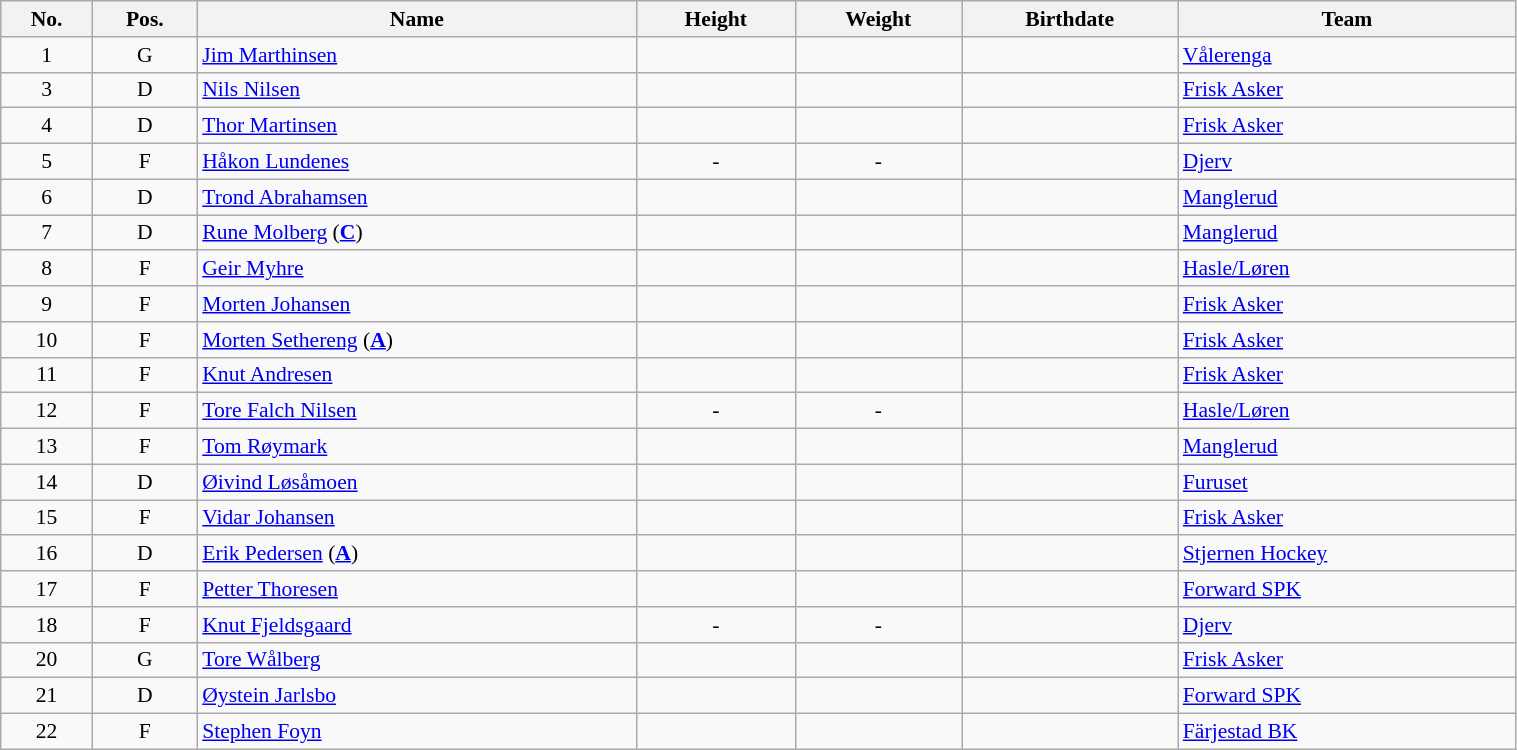<table class="wikitable sortable" width="80%" style="font-size: 90%; text-align: center;">
<tr>
<th>No.</th>
<th>Pos.</th>
<th>Name</th>
<th>Height</th>
<th>Weight</th>
<th>Birthdate</th>
<th>Team</th>
</tr>
<tr>
<td>1</td>
<td>G</td>
<td style="text-align:left;"><a href='#'>Jim Marthinsen</a></td>
<td></td>
<td></td>
<td style="text-align:right;"></td>
<td style="text-align:left;"> <a href='#'>Vålerenga</a></td>
</tr>
<tr>
<td>3</td>
<td>D</td>
<td style="text-align:left;"><a href='#'>Nils Nilsen</a></td>
<td></td>
<td></td>
<td style="text-align:right;"></td>
<td style="text-align:left;"> <a href='#'>Frisk Asker</a></td>
</tr>
<tr>
<td>4</td>
<td>D</td>
<td style="text-align:left;"><a href='#'>Thor Martinsen</a></td>
<td></td>
<td></td>
<td style="text-align:right;"></td>
<td style="text-align:left;"> <a href='#'>Frisk Asker</a></td>
</tr>
<tr>
<td>5</td>
<td>F</td>
<td style="text-align:left;"><a href='#'>Håkon Lundenes</a></td>
<td>-</td>
<td>-</td>
<td style="text-align:right;"></td>
<td style="text-align:left;"> <a href='#'>Djerv</a></td>
</tr>
<tr>
<td>6</td>
<td>D</td>
<td style="text-align:left;"><a href='#'>Trond Abrahamsen</a></td>
<td></td>
<td></td>
<td style="text-align:right;"></td>
<td style="text-align:left;"> <a href='#'>Manglerud</a></td>
</tr>
<tr>
<td>7</td>
<td>D</td>
<td style="text-align:left;"><a href='#'>Rune Molberg</a> (<strong><a href='#'>C</a></strong>)</td>
<td></td>
<td></td>
<td style="text-align:right;"></td>
<td style="text-align:left;"> <a href='#'>Manglerud</a></td>
</tr>
<tr>
<td>8</td>
<td>F</td>
<td style="text-align:left;"><a href='#'>Geir Myhre</a></td>
<td></td>
<td></td>
<td style="text-align:right;"></td>
<td style="text-align:left;"> <a href='#'>Hasle/Løren</a></td>
</tr>
<tr>
<td>9</td>
<td>F</td>
<td style="text-align:left;"><a href='#'>Morten Johansen</a></td>
<td></td>
<td></td>
<td style="text-align:right;"></td>
<td style="text-align:left;"> <a href='#'>Frisk Asker</a></td>
</tr>
<tr>
<td>10</td>
<td>F</td>
<td style="text-align:left;"><a href='#'>Morten Sethereng</a> (<strong><a href='#'>A</a></strong>)</td>
<td></td>
<td></td>
<td style="text-align:right;"></td>
<td style="text-align:left;"> <a href='#'>Frisk Asker</a></td>
</tr>
<tr>
<td>11</td>
<td>F</td>
<td style="text-align:left;"><a href='#'>Knut Andresen</a></td>
<td></td>
<td></td>
<td style="text-align:right;"></td>
<td style="text-align:left;"> <a href='#'>Frisk Asker</a></td>
</tr>
<tr>
<td>12</td>
<td>F</td>
<td style="text-align:left;"><a href='#'>Tore Falch Nilsen</a></td>
<td>-</td>
<td>-</td>
<td style="text-align:right;"></td>
<td style="text-align:left;"> <a href='#'>Hasle/Løren</a></td>
</tr>
<tr>
<td>13</td>
<td>F</td>
<td style="text-align:left;"><a href='#'>Tom Røymark</a></td>
<td></td>
<td></td>
<td style="text-align:right;"></td>
<td style="text-align:left;"> <a href='#'>Manglerud</a></td>
</tr>
<tr>
<td>14</td>
<td>D</td>
<td style="text-align:left;"><a href='#'>Øivind Løsåmoen</a></td>
<td></td>
<td></td>
<td style="text-align:right;"></td>
<td style="text-align:left;"> <a href='#'>Furuset</a></td>
</tr>
<tr>
<td>15</td>
<td>F</td>
<td style="text-align:left;"><a href='#'>Vidar Johansen</a></td>
<td></td>
<td></td>
<td style="text-align:right;"></td>
<td style="text-align:left;"> <a href='#'>Frisk Asker</a></td>
</tr>
<tr>
<td>16</td>
<td>D</td>
<td style="text-align:left;"><a href='#'>Erik Pedersen</a> (<strong><a href='#'>A</a></strong>)</td>
<td></td>
<td></td>
<td style="text-align:right;"></td>
<td style="text-align:left;"> <a href='#'>Stjernen Hockey</a></td>
</tr>
<tr>
<td>17</td>
<td>F</td>
<td style="text-align:left;"><a href='#'>Petter Thoresen</a></td>
<td></td>
<td></td>
<td style="text-align:right;"></td>
<td style="text-align:left;"> <a href='#'>Forward SPK</a></td>
</tr>
<tr>
<td>18</td>
<td>F</td>
<td style="text-align:left;"><a href='#'>Knut Fjeldsgaard</a></td>
<td>-</td>
<td>-</td>
<td style="text-align:right;"></td>
<td style="text-align:left;"> <a href='#'>Djerv</a></td>
</tr>
<tr>
<td>20</td>
<td>G</td>
<td style="text-align:left;"><a href='#'>Tore Wålberg</a></td>
<td></td>
<td></td>
<td style="text-align:right;"></td>
<td style="text-align:left;"> <a href='#'>Frisk Asker</a></td>
</tr>
<tr>
<td>21</td>
<td>D</td>
<td style="text-align:left;"><a href='#'>Øystein Jarlsbo</a></td>
<td></td>
<td></td>
<td style="text-align:right;"></td>
<td style="text-align:left;"> <a href='#'>Forward SPK</a></td>
</tr>
<tr>
<td>22</td>
<td>F</td>
<td style="text-align:left;"><a href='#'>Stephen Foyn</a></td>
<td></td>
<td></td>
<td style="text-align:right;"></td>
<td style="text-align:left;"> <a href='#'>Färjestad BK</a></td>
</tr>
</table>
